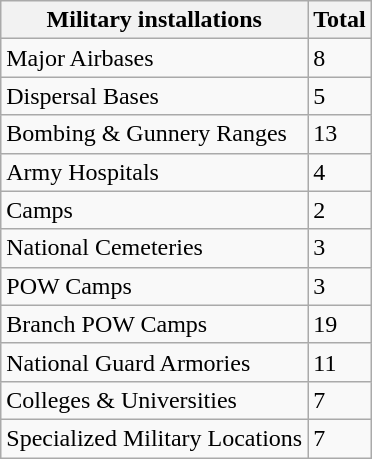<table class="wikitable">
<tr>
<th scope="col">Military installations</th>
<th scope="col">Total</th>
</tr>
<tr>
<td>Major Airbases</td>
<td>8</td>
</tr>
<tr>
<td>Dispersal Bases</td>
<td>5</td>
</tr>
<tr>
<td>Bombing & Gunnery Ranges</td>
<td>13</td>
</tr>
<tr>
<td>Army Hospitals</td>
<td>4</td>
</tr>
<tr>
<td>Camps</td>
<td>2</td>
</tr>
<tr>
<td>National Cemeteries</td>
<td>3</td>
</tr>
<tr>
<td>POW Camps</td>
<td>3</td>
</tr>
<tr>
<td>Branch POW Camps</td>
<td>19</td>
</tr>
<tr>
<td>National Guard Armories</td>
<td>11</td>
</tr>
<tr>
<td>Colleges & Universities</td>
<td>7</td>
</tr>
<tr>
<td>Specialized Military Locations</td>
<td>7</td>
</tr>
</table>
